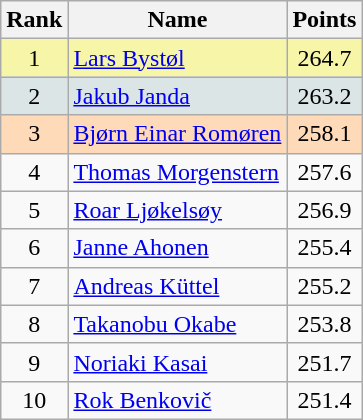<table class="wikitable sortable">
<tr>
<th align=Center>Rank</th>
<th>Name</th>
<th>Points</th>
</tr>
<tr style="background:#F7F6A8">
<td align=center>1</td>
<td> <a href='#'>Lars Bystøl</a></td>
<td align=center>264.7</td>
</tr>
<tr style="background: #DCE5E5;">
<td align=center>2</td>
<td> <a href='#'>Jakub Janda</a></td>
<td align=center>263.2</td>
</tr>
<tr style="background: #FFDAB9;">
<td align=center>3</td>
<td> <a href='#'>Bjørn Einar Romøren</a></td>
<td align=center>258.1</td>
</tr>
<tr>
<td align=center>4</td>
<td> <a href='#'>Thomas Morgenstern</a></td>
<td align=center>257.6</td>
</tr>
<tr>
<td align=center>5</td>
<td> <a href='#'>Roar Ljøkelsøy</a></td>
<td align=center>256.9</td>
</tr>
<tr>
<td align=center>6</td>
<td> <a href='#'>Janne Ahonen</a></td>
<td align=center>255.4</td>
</tr>
<tr>
<td align=center>7</td>
<td> <a href='#'>Andreas Küttel</a></td>
<td align=center>255.2</td>
</tr>
<tr>
<td align=center>8</td>
<td> <a href='#'>Takanobu Okabe</a></td>
<td align=center>253.8</td>
</tr>
<tr>
<td align=center>9</td>
<td> <a href='#'>Noriaki Kasai</a></td>
<td align=center>251.7</td>
</tr>
<tr>
<td align=center>10</td>
<td> <a href='#'>Rok Benkovič</a></td>
<td align=center>251.4</td>
</tr>
</table>
